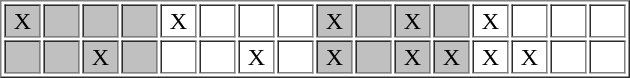<table border="1">
<tr align="center">
<td width="20" bgcolor="silver">X</td>
<td width="20" bgcolor="silver"> </td>
<td width="20" bgcolor="silver"> </td>
<td width="20" bgcolor="silver"> </td>
<td width="20">X</td>
<td width="20"> </td>
<td width="20"> </td>
<td width="20"> </td>
<td width="20" bgcolor="silver">X</td>
<td width="20" bgcolor="silver"> </td>
<td width="20" bgcolor="silver">X</td>
<td width="20" bgcolor="silver"> </td>
<td width="20">X</td>
<td width="20"> </td>
<td width="20"> </td>
<td width="20"> </td>
</tr>
<tr align="center">
<td width="20" bgcolor="silver"> </td>
<td width="20" bgcolor="silver"> </td>
<td width="20" bgcolor="silver">X</td>
<td width="20" bgcolor="silver"> </td>
<td width="20"> </td>
<td width="20"> </td>
<td width="20">X</td>
<td width="20"> </td>
<td width="20" bgcolor="silver">X</td>
<td width="20" bgcolor="silver"> </td>
<td width="20" bgcolor="silver">X</td>
<td width="20" bgcolor="silver">X</td>
<td width="20">X</td>
<td width="20">X</td>
<td width="20"> </td>
<td width="20"> </td>
</tr>
</table>
